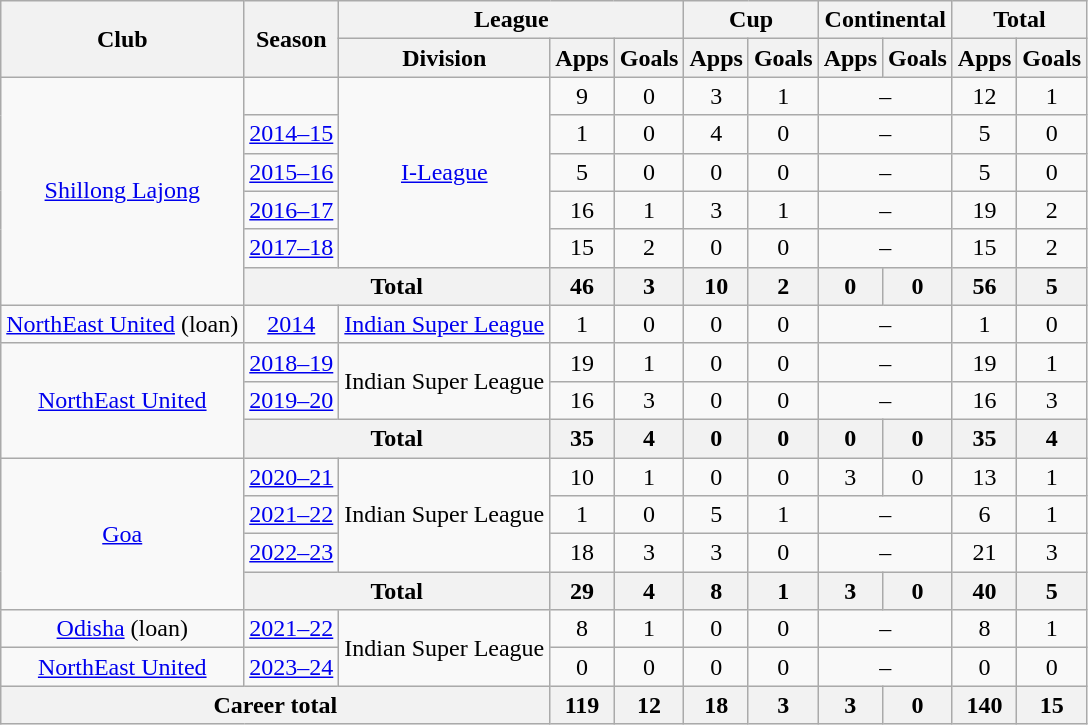<table class="wikitable" style="text-align: center;">
<tr>
<th rowspan="2">Club</th>
<th rowspan="2">Season</th>
<th colspan="3">League</th>
<th colspan="2">Cup</th>
<th colspan="2">Continental</th>
<th colspan="2">Total</th>
</tr>
<tr>
<th>Division</th>
<th>Apps</th>
<th>Goals</th>
<th>Apps</th>
<th>Goals</th>
<th>Apps</th>
<th>Goals</th>
<th>Apps</th>
<th>Goals</th>
</tr>
<tr>
<td rowspan="6"><a href='#'>Shillong Lajong</a></td>
<td></td>
<td rowspan="5"><a href='#'>I-League</a></td>
<td>9</td>
<td>0</td>
<td>3</td>
<td>1</td>
<td colspan="2">–</td>
<td>12</td>
<td>1</td>
</tr>
<tr>
<td><a href='#'>2014–15</a></td>
<td>1</td>
<td>0</td>
<td>4</td>
<td>0</td>
<td colspan="2">–</td>
<td>5</td>
<td>0</td>
</tr>
<tr>
<td><a href='#'>2015–16</a></td>
<td>5</td>
<td>0</td>
<td>0</td>
<td>0</td>
<td colspan="2">–</td>
<td>5</td>
<td>0</td>
</tr>
<tr>
<td><a href='#'>2016–17</a></td>
<td>16</td>
<td>1</td>
<td>3</td>
<td>1</td>
<td colspan="2">–</td>
<td>19</td>
<td>2</td>
</tr>
<tr>
<td><a href='#'>2017–18</a></td>
<td>15</td>
<td>2</td>
<td>0</td>
<td>0</td>
<td colspan="2">–</td>
<td>15</td>
<td>2</td>
</tr>
<tr>
<th colspan="2">Total</th>
<th>46</th>
<th>3</th>
<th>10</th>
<th>2</th>
<th>0</th>
<th>0</th>
<th>56</th>
<th>5</th>
</tr>
<tr>
<td rowspan="1"><a href='#'>NorthEast United</a> (loan)</td>
<td><a href='#'>2014</a></td>
<td rowspan="1"><a href='#'>Indian Super League</a></td>
<td>1</td>
<td>0</td>
<td>0</td>
<td>0</td>
<td colspan="2">–</td>
<td>1</td>
<td>0</td>
</tr>
<tr>
<td rowspan="3"><a href='#'>NorthEast United</a></td>
<td><a href='#'>2018–19</a></td>
<td rowspan="2">Indian Super League</td>
<td>19</td>
<td>1</td>
<td>0</td>
<td>0</td>
<td colspan="2">–</td>
<td>19</td>
<td>1</td>
</tr>
<tr>
<td><a href='#'>2019–20</a></td>
<td>16</td>
<td>3</td>
<td>0</td>
<td>0</td>
<td colspan="2">–</td>
<td>16</td>
<td>3</td>
</tr>
<tr>
<th colspan="2">Total</th>
<th>35</th>
<th>4</th>
<th>0</th>
<th>0</th>
<th>0</th>
<th>0</th>
<th>35</th>
<th>4</th>
</tr>
<tr>
<td rowspan="4"><a href='#'>Goa</a></td>
<td><a href='#'>2020–21</a></td>
<td rowspan="3">Indian Super League</td>
<td>10</td>
<td>1</td>
<td>0</td>
<td>0</td>
<td>3</td>
<td>0</td>
<td>13</td>
<td>1</td>
</tr>
<tr>
<td><a href='#'>2021–22</a></td>
<td>1</td>
<td>0</td>
<td>5</td>
<td>1</td>
<td colspan="2">–</td>
<td>6</td>
<td>1</td>
</tr>
<tr>
<td><a href='#'>2022–23</a></td>
<td>18</td>
<td>3</td>
<td>3</td>
<td>0</td>
<td colspan="2">–</td>
<td>21</td>
<td>3</td>
</tr>
<tr>
<th colspan="2">Total</th>
<th>29</th>
<th>4</th>
<th>8</th>
<th>1</th>
<th>3</th>
<th>0</th>
<th>40</th>
<th>5</th>
</tr>
<tr>
<td rowspan="1"><a href='#'>Odisha</a> (loan)</td>
<td><a href='#'>2021–22</a></td>
<td rowspan="2">Indian Super League</td>
<td>8</td>
<td>1</td>
<td>0</td>
<td>0</td>
<td colspan="2">–</td>
<td>8</td>
<td>1</td>
</tr>
<tr>
<td rowspan="1"><a href='#'>NorthEast United</a></td>
<td><a href='#'>2023–24</a></td>
<td>0</td>
<td>0</td>
<td>0</td>
<td>0</td>
<td colspan="2">–</td>
<td>0</td>
<td>0</td>
</tr>
<tr>
<th colspan="3">Career total</th>
<th>119</th>
<th>12</th>
<th>18</th>
<th>3</th>
<th>3</th>
<th>0</th>
<th>140</th>
<th>15</th>
</tr>
</table>
